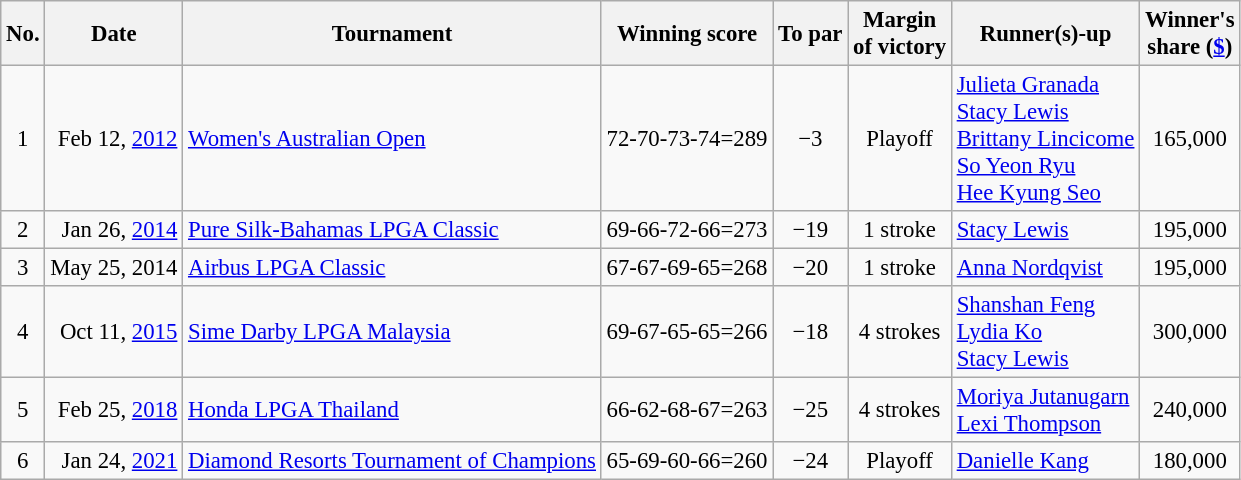<table class="wikitable" style="font-size:95%;">
<tr>
<th>No.</th>
<th>Date</th>
<th>Tournament</th>
<th>Winning score</th>
<th>To par</th>
<th>Margin<br>of victory</th>
<th>Runner(s)-up</th>
<th>Winner's<br>share (<a href='#'>$</a>)</th>
</tr>
<tr>
<td align=center>1</td>
<td align=right>Feb 12, <a href='#'>2012</a></td>
<td><a href='#'>Women's Australian Open</a></td>
<td align=right>72-70-73-74=289</td>
<td align=center>−3</td>
<td align=center>Playoff</td>
<td> <a href='#'>Julieta Granada</a><br> <a href='#'>Stacy Lewis</a><br> <a href='#'>Brittany Lincicome</a><br> <a href='#'>So Yeon Ryu</a><br> <a href='#'>Hee Kyung Seo</a></td>
<td align=center>165,000</td>
</tr>
<tr>
<td align=center>2</td>
<td align=right>Jan 26, <a href='#'>2014</a></td>
<td><a href='#'>Pure Silk-Bahamas LPGA Classic</a></td>
<td align=right>69-66-72-66=273</td>
<td align=center>−19</td>
<td align=center>1 stroke</td>
<td> <a href='#'>Stacy Lewis</a></td>
<td align=center>195,000</td>
</tr>
<tr>
<td align=center>3</td>
<td align=right>May 25, 2014</td>
<td><a href='#'>Airbus LPGA Classic</a></td>
<td align=right>67-67-69-65=268</td>
<td align=center>−20</td>
<td align=center>1 stroke</td>
<td> <a href='#'>Anna Nordqvist</a></td>
<td align=center>195,000</td>
</tr>
<tr>
<td align=center>4</td>
<td align=right>Oct 11, <a href='#'>2015</a></td>
<td><a href='#'>Sime Darby LPGA Malaysia</a></td>
<td align=right>69-67-65-65=266</td>
<td align=center>−18</td>
<td align=center>4 strokes</td>
<td> <a href='#'>Shanshan Feng</a><br> <a href='#'>Lydia Ko</a><br> <a href='#'>Stacy Lewis</a></td>
<td align=center>300,000</td>
</tr>
<tr>
<td align=center>5</td>
<td align=right>Feb 25, <a href='#'>2018</a></td>
<td><a href='#'>Honda LPGA Thailand</a></td>
<td align=right>66-62-68-67=263</td>
<td align=center>−25</td>
<td align=center>4 strokes</td>
<td> <a href='#'>Moriya Jutanugarn</a><br> <a href='#'>Lexi Thompson</a></td>
<td align=center>240,000</td>
</tr>
<tr>
<td align=center>6</td>
<td align=right>Jan 24, <a href='#'>2021</a></td>
<td><a href='#'>Diamond Resorts Tournament of Champions</a></td>
<td>65-69-60-66=260</td>
<td align=center>−24</td>
<td align=center>Playoff</td>
<td> <a href='#'>Danielle Kang</a></td>
<td align=center>180,000</td>
</tr>
</table>
